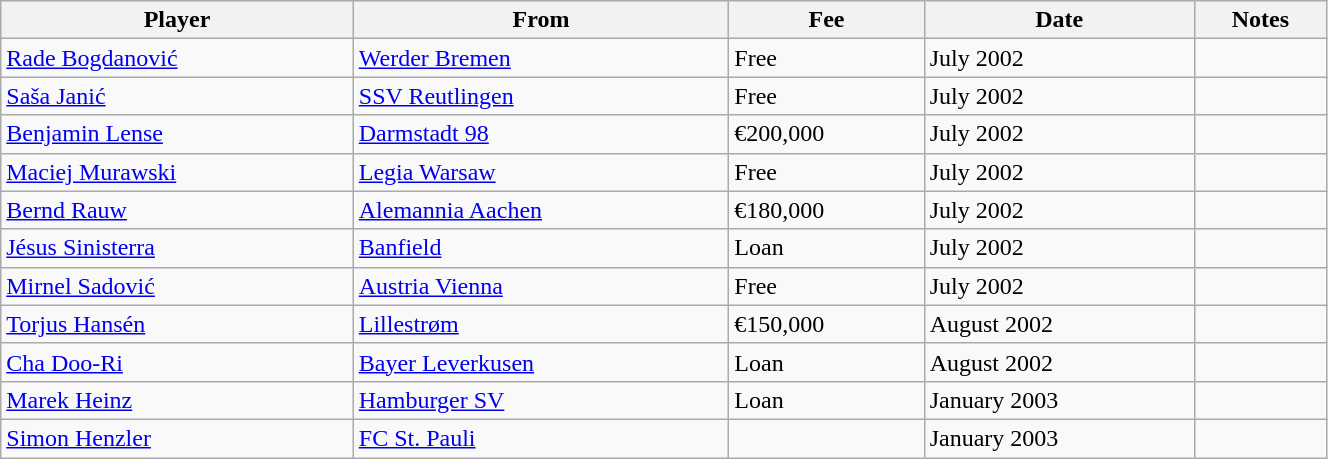<table class="wikitable" style="text-align:center; width:70%; text-align:left">
<tr>
<th><strong>Player</strong></th>
<th><strong>From</strong></th>
<th><strong>Fee</strong></th>
<th><strong>Date</strong></th>
<th><strong>Notes</strong></th>
</tr>
<tr --->
<td> <a href='#'>Rade Bogdanović</a></td>
<td> <a href='#'>Werder Bremen</a></td>
<td>Free</td>
<td>July 2002</td>
<td align="center"></td>
</tr>
<tr --->
<td> <a href='#'>Saša Janić</a></td>
<td> <a href='#'>SSV Reutlingen</a></td>
<td>Free</td>
<td>July 2002</td>
<td align="center"></td>
</tr>
<tr --->
<td> <a href='#'>Benjamin Lense</a></td>
<td> <a href='#'>Darmstadt 98</a></td>
<td>€200,000</td>
<td>July 2002</td>
<td align="center"></td>
</tr>
<tr --->
<td> <a href='#'>Maciej Murawski</a></td>
<td> <a href='#'>Legia Warsaw</a></td>
<td>Free</td>
<td>July 2002</td>
<td align="center"></td>
</tr>
<tr --->
<td> <a href='#'>Bernd Rauw</a></td>
<td> <a href='#'>Alemannia Aachen</a></td>
<td>€180,000</td>
<td>July 2002</td>
<td align="center"></td>
</tr>
<tr --->
<td> <a href='#'>Jésus Sinisterra</a></td>
<td> <a href='#'>Banfield</a></td>
<td>Loan</td>
<td>July 2002</td>
<td align="center"></td>
</tr>
<tr --->
<td> <a href='#'>Mirnel Sadović</a></td>
<td> <a href='#'>Austria Vienna</a></td>
<td>Free</td>
<td>July 2002</td>
<td align="center"></td>
</tr>
<tr --->
<td> <a href='#'>Torjus Hansén</a></td>
<td> <a href='#'>Lillestrøm</a></td>
<td>€150,000</td>
<td>August 2002</td>
<td align="center"></td>
</tr>
<tr --->
<td> <a href='#'>Cha Doo-Ri</a></td>
<td> <a href='#'>Bayer Leverkusen</a></td>
<td>Loan</td>
<td>August 2002</td>
<td align="center"></td>
</tr>
<tr --->
<td> <a href='#'>Marek Heinz</a></td>
<td> <a href='#'>Hamburger SV</a></td>
<td>Loan</td>
<td>January 2003</td>
<td align="center"></td>
</tr>
<tr --->
<td> <a href='#'>Simon Henzler</a></td>
<td> <a href='#'>FC St. Pauli</a></td>
<td></td>
<td>January 2003</td>
<td align="center"></td>
</tr>
</table>
